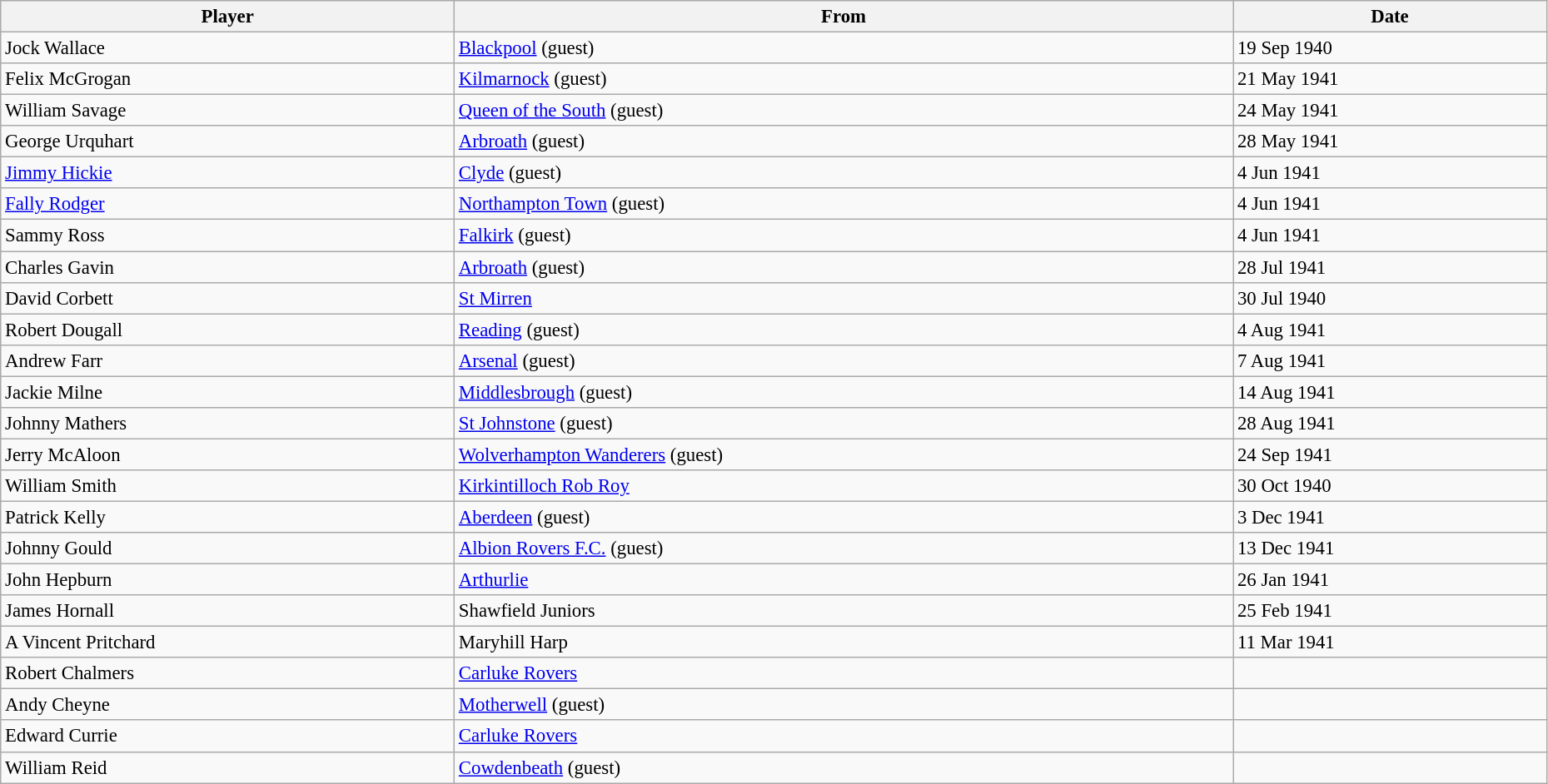<table class="wikitable" style="text-align:center; font-size:95%;width:98%; text-align:left">
<tr>
<th>Player</th>
<th>From</th>
<th>Date</th>
</tr>
<tr>
<td> Jock Wallace</td>
<td> <a href='#'>Blackpool</a> (guest)</td>
<td>19 Sep 1940</td>
</tr>
<tr>
<td> Felix McGrogan</td>
<td> <a href='#'>Kilmarnock</a> (guest)</td>
<td>21 May 1941</td>
</tr>
<tr>
<td> William Savage</td>
<td> <a href='#'>Queen of the South</a> (guest)</td>
<td>24 May 1941</td>
</tr>
<tr>
<td> George Urquhart</td>
<td> <a href='#'>Arbroath</a> (guest)</td>
<td>28 May 1941</td>
</tr>
<tr>
<td> <a href='#'>Jimmy Hickie</a></td>
<td> <a href='#'>Clyde</a> (guest)</td>
<td>4 Jun 1941</td>
</tr>
<tr>
<td> <a href='#'>Fally Rodger</a></td>
<td> <a href='#'>Northampton Town</a> (guest)</td>
<td>4 Jun 1941</td>
</tr>
<tr>
<td> Sammy Ross</td>
<td> <a href='#'>Falkirk</a> (guest)</td>
<td>4 Jun 1941</td>
</tr>
<tr>
<td> Charles Gavin</td>
<td> <a href='#'>Arbroath</a> (guest)</td>
<td>28 Jul 1941</td>
</tr>
<tr>
<td> David Corbett</td>
<td> <a href='#'>St Mirren</a></td>
<td>30 Jul 1940</td>
</tr>
<tr>
<td> Robert Dougall</td>
<td> <a href='#'>Reading</a> (guest)</td>
<td>4 Aug 1941</td>
</tr>
<tr>
<td> Andrew Farr</td>
<td> <a href='#'>Arsenal</a> (guest)</td>
<td>7 Aug 1941</td>
</tr>
<tr>
<td> Jackie Milne</td>
<td> <a href='#'>Middlesbrough</a> (guest)</td>
<td>14 Aug 1941</td>
</tr>
<tr>
<td> Johnny Mathers</td>
<td> <a href='#'>St Johnstone</a> (guest)</td>
<td>28 Aug 1941</td>
</tr>
<tr>
<td> Jerry McAloon</td>
<td> <a href='#'>Wolverhampton Wanderers</a> (guest)</td>
<td>24 Sep 1941</td>
</tr>
<tr>
<td> William Smith</td>
<td> <a href='#'>Kirkintilloch Rob Roy</a></td>
<td>30 Oct 1940</td>
</tr>
<tr>
<td> Patrick Kelly</td>
<td> <a href='#'>Aberdeen</a> (guest)</td>
<td>3 Dec 1941</td>
</tr>
<tr>
<td> Johnny Gould</td>
<td> <a href='#'>Albion Rovers F.C.</a> (guest)</td>
<td>13 Dec 1941</td>
</tr>
<tr>
<td> John Hepburn</td>
<td> <a href='#'>Arthurlie</a></td>
<td>26 Jan 1941</td>
</tr>
<tr>
<td> James Hornall</td>
<td> Shawfield Juniors</td>
<td>25 Feb 1941</td>
</tr>
<tr>
<td> A Vincent Pritchard</td>
<td> Maryhill Harp</td>
<td>11 Mar 1941</td>
</tr>
<tr>
<td> Robert Chalmers</td>
<td> <a href='#'>Carluke Rovers</a></td>
<td></td>
</tr>
<tr>
<td> Andy Cheyne</td>
<td> <a href='#'>Motherwell</a> (guest)</td>
<td></td>
</tr>
<tr>
<td> Edward Currie</td>
<td> <a href='#'>Carluke Rovers</a></td>
<td></td>
</tr>
<tr>
<td> William Reid</td>
<td> <a href='#'>Cowdenbeath</a> (guest)</td>
<td></td>
</tr>
</table>
